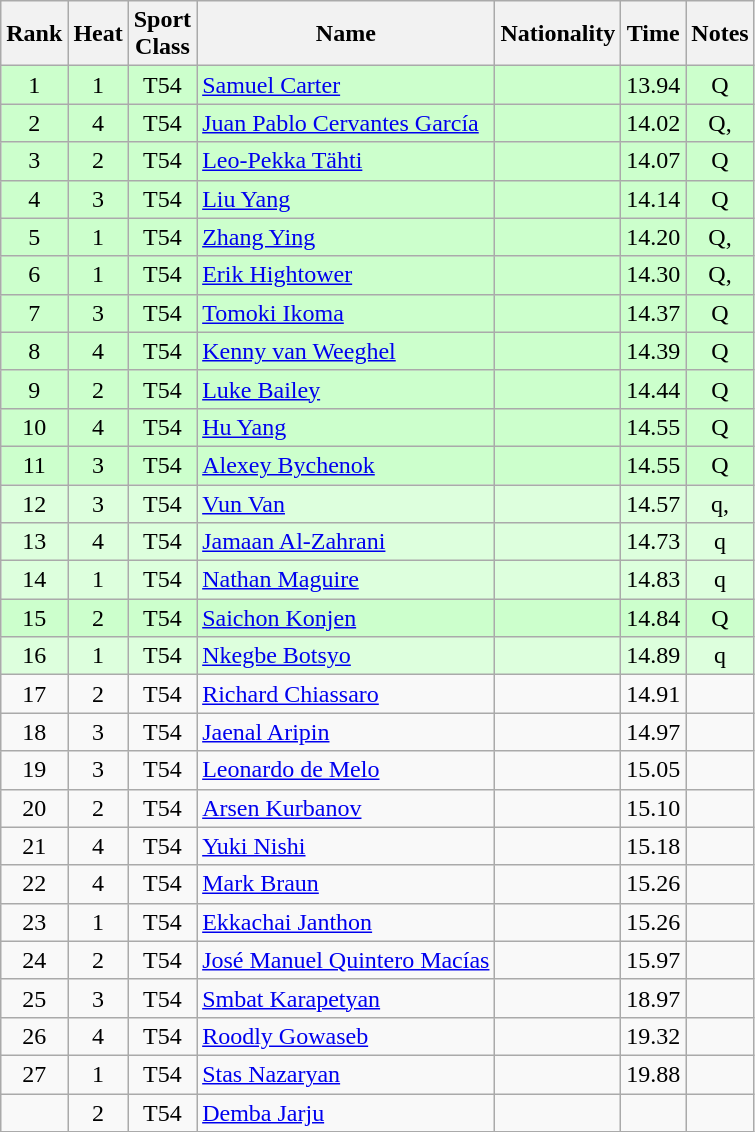<table class="wikitable sortable" style="text-align:center">
<tr>
<th>Rank</th>
<th>Heat</th>
<th>Sport<br>Class</th>
<th>Name</th>
<th>Nationality</th>
<th>Time</th>
<th>Notes</th>
</tr>
<tr bgcolor=ccffcc>
<td>1</td>
<td>1</td>
<td>T54</td>
<td align=left><a href='#'>Samuel Carter</a></td>
<td align=left></td>
<td>13.94</td>
<td>Q</td>
</tr>
<tr bgcolor=ccffcc>
<td>2</td>
<td>4</td>
<td>T54</td>
<td align=left><a href='#'>Juan Pablo Cervantes García</a></td>
<td align=left></td>
<td>14.02</td>
<td>Q, </td>
</tr>
<tr bgcolor=ccffcc>
<td>3</td>
<td>2</td>
<td>T54</td>
<td align=left><a href='#'>Leo-Pekka Tähti</a></td>
<td align=left></td>
<td>14.07</td>
<td>Q</td>
</tr>
<tr bgcolor=ccffcc>
<td>4</td>
<td>3</td>
<td>T54</td>
<td align=left><a href='#'>Liu Yang</a></td>
<td align=left></td>
<td>14.14</td>
<td>Q</td>
</tr>
<tr bgcolor=ccffcc>
<td>5</td>
<td>1</td>
<td>T54</td>
<td align=left><a href='#'>Zhang Ying</a></td>
<td align=left></td>
<td>14.20</td>
<td>Q, </td>
</tr>
<tr bgcolor=ccffcc>
<td>6</td>
<td>1</td>
<td>T54</td>
<td align=left><a href='#'>Erik Hightower</a></td>
<td align=left></td>
<td>14.30</td>
<td>Q, </td>
</tr>
<tr bgcolor=ccffcc>
<td>7</td>
<td>3</td>
<td>T54</td>
<td align=left><a href='#'>Tomoki Ikoma</a></td>
<td align=left></td>
<td>14.37</td>
<td>Q</td>
</tr>
<tr bgcolor=ccffcc>
<td>8</td>
<td>4</td>
<td>T54</td>
<td align=left><a href='#'>Kenny van Weeghel</a></td>
<td align=left></td>
<td>14.39</td>
<td>Q</td>
</tr>
<tr bgcolor=ccffcc>
<td>9</td>
<td>2</td>
<td>T54</td>
<td align=left><a href='#'>Luke Bailey</a></td>
<td align=left></td>
<td>14.44</td>
<td>Q</td>
</tr>
<tr bgcolor=ccffcc>
<td>10</td>
<td>4</td>
<td>T54</td>
<td align=left><a href='#'>Hu Yang</a></td>
<td align=left></td>
<td>14.55</td>
<td>Q</td>
</tr>
<tr bgcolor=ccffcc>
<td>11</td>
<td>3</td>
<td>T54</td>
<td align=left><a href='#'>Alexey Bychenok</a></td>
<td align=left></td>
<td>14.55</td>
<td>Q</td>
</tr>
<tr bgcolor=ddffdd>
<td>12</td>
<td>3</td>
<td>T54</td>
<td align=left><a href='#'>Vun Van</a></td>
<td align=left></td>
<td>14.57</td>
<td>q, </td>
</tr>
<tr bgcolor=ddffdd>
<td>13</td>
<td>4</td>
<td>T54</td>
<td align=left><a href='#'>Jamaan Al-Zahrani</a></td>
<td align=left></td>
<td>14.73</td>
<td>q</td>
</tr>
<tr bgcolor=ddffdd>
<td>14</td>
<td>1</td>
<td>T54</td>
<td align=left><a href='#'>Nathan Maguire</a></td>
<td align=left></td>
<td>14.83</td>
<td>q</td>
</tr>
<tr bgcolor=ccffcc>
<td>15</td>
<td>2</td>
<td>T54</td>
<td align=left><a href='#'>Saichon Konjen</a></td>
<td align=left></td>
<td>14.84</td>
<td>Q</td>
</tr>
<tr bgcolor=ddffdd>
<td>16</td>
<td>1</td>
<td>T54</td>
<td align=left><a href='#'>Nkegbe Botsyo</a></td>
<td align=left></td>
<td>14.89</td>
<td>q</td>
</tr>
<tr>
<td>17</td>
<td>2</td>
<td>T54</td>
<td align=left><a href='#'>Richard Chiassaro</a></td>
<td align=left></td>
<td>14.91</td>
<td></td>
</tr>
<tr>
<td>18</td>
<td>3</td>
<td>T54</td>
<td align=left><a href='#'>Jaenal Aripin</a></td>
<td align=left></td>
<td>14.97</td>
<td></td>
</tr>
<tr>
<td>19</td>
<td>3</td>
<td>T54</td>
<td align=left><a href='#'>Leonardo de Melo</a></td>
<td align=left></td>
<td>15.05</td>
<td></td>
</tr>
<tr>
<td>20</td>
<td>2</td>
<td>T54</td>
<td align=left><a href='#'>Arsen Kurbanov</a></td>
<td align=left></td>
<td>15.10</td>
<td></td>
</tr>
<tr>
<td>21</td>
<td>4</td>
<td>T54</td>
<td align=left><a href='#'>Yuki Nishi</a></td>
<td align=left></td>
<td>15.18</td>
<td></td>
</tr>
<tr>
<td>22</td>
<td>4</td>
<td>T54</td>
<td align=left><a href='#'>Mark Braun</a></td>
<td align=left></td>
<td>15.26</td>
<td></td>
</tr>
<tr>
<td>23</td>
<td>1</td>
<td>T54</td>
<td align=left><a href='#'>Ekkachai Janthon</a></td>
<td align=left></td>
<td>15.26</td>
<td></td>
</tr>
<tr>
<td>24</td>
<td>2</td>
<td>T54</td>
<td align=left><a href='#'>José Manuel Quintero Macías</a></td>
<td align=left></td>
<td>15.97</td>
<td></td>
</tr>
<tr>
<td>25</td>
<td>3</td>
<td>T54</td>
<td align=left><a href='#'>Smbat Karapetyan</a></td>
<td align=left></td>
<td>18.97</td>
<td></td>
</tr>
<tr>
<td>26</td>
<td>4</td>
<td>T54</td>
<td align=left><a href='#'>Roodly Gowaseb</a></td>
<td align=left></td>
<td>19.32</td>
<td></td>
</tr>
<tr>
<td>27</td>
<td>1</td>
<td>T54</td>
<td align=left><a href='#'>Stas Nazaryan</a></td>
<td align=left></td>
<td>19.88</td>
<td></td>
</tr>
<tr>
<td></td>
<td>2</td>
<td>T54</td>
<td align=left><a href='#'>Demba Jarju</a></td>
<td align=left></td>
<td></td>
<td></td>
</tr>
</table>
